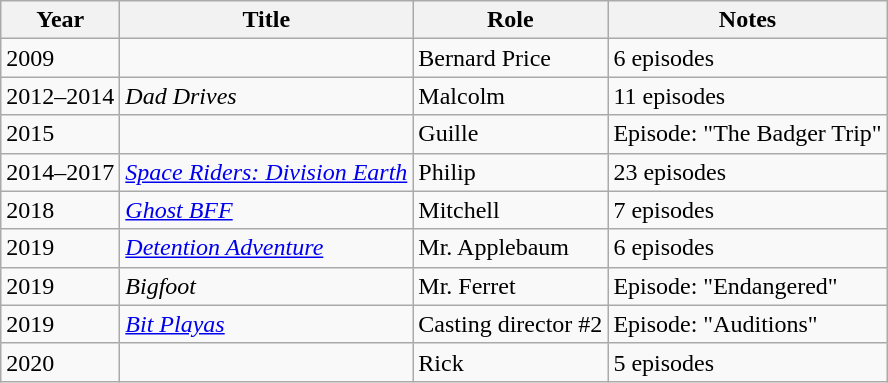<table class="wikitable sortable">
<tr>
<th>Year</th>
<th>Title</th>
<th>Role</th>
<th class="unsortable">Notes</th>
</tr>
<tr>
<td>2009</td>
<td><em></em></td>
<td>Bernard Price</td>
<td>6 episodes</td>
</tr>
<tr>
<td>2012–2014</td>
<td><em>Dad Drives</em></td>
<td>Malcolm</td>
<td>11 episodes</td>
</tr>
<tr>
<td>2015</td>
<td><em></em></td>
<td>Guille</td>
<td>Episode: "The Badger Trip"</td>
</tr>
<tr>
<td>2014–2017</td>
<td><em><a href='#'>Space Riders: Division Earth</a></em></td>
<td>Philip</td>
<td>23 episodes</td>
</tr>
<tr>
<td>2018</td>
<td><em><a href='#'>Ghost BFF</a></em></td>
<td>Mitchell</td>
<td>7 episodes</td>
</tr>
<tr>
<td>2019</td>
<td><em><a href='#'>Detention Adventure</a></em></td>
<td>Mr. Applebaum</td>
<td>6 episodes</td>
</tr>
<tr>
<td>2019</td>
<td><em>Bigfoot</em></td>
<td>Mr. Ferret</td>
<td>Episode: "Endangered"</td>
</tr>
<tr>
<td>2019</td>
<td><em><a href='#'>Bit Playas</a></em></td>
<td>Casting director #2</td>
<td>Episode: "Auditions"</td>
</tr>
<tr>
<td>2020</td>
<td><em></em></td>
<td>Rick</td>
<td>5 episodes</td>
</tr>
</table>
